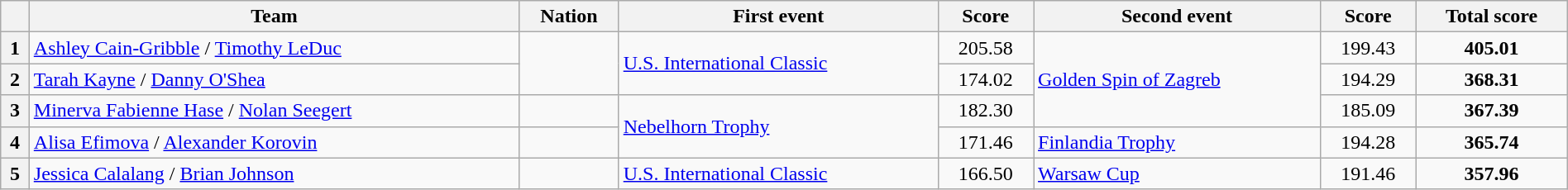<table class="wikitable unsortable" style="text-align:left; width:100%">
<tr>
<th scope="col"></th>
<th scope="col">Team</th>
<th scope="col">Nation</th>
<th scope="col">First event</th>
<th scope="col">Score</th>
<th scope="col">Second event</th>
<th scope="col">Score</th>
<th scope="col">Total score</th>
</tr>
<tr>
<th scope="row">1</th>
<td><a href='#'>Ashley Cain-Gribble</a> / <a href='#'>Timothy LeDuc</a></td>
<td rowspan="2"></td>
<td rowspan="2"><a href='#'>U.S. International Classic</a></td>
<td style="text-align:center">205.58</td>
<td rowspan="3"><a href='#'>Golden Spin of Zagreb</a></td>
<td style="text-align:center">199.43</td>
<td style="text-align:center"><strong>405.01</strong></td>
</tr>
<tr>
<th scope="row">2</th>
<td><a href='#'>Tarah Kayne</a> / <a href='#'>Danny O'Shea</a></td>
<td style="text-align:center">174.02</td>
<td style="text-align:center">194.29</td>
<td style="text-align:center"><strong>368.31</strong></td>
</tr>
<tr>
<th scope="row">3</th>
<td><a href='#'>Minerva Fabienne Hase</a> / <a href='#'>Nolan Seegert</a></td>
<td></td>
<td rowspan="2"><a href='#'>Nebelhorn Trophy</a></td>
<td style="text-align:center">182.30</td>
<td style="text-align:center">185.09</td>
<td style="text-align:center"><strong>367.39</strong></td>
</tr>
<tr>
<th scope="row">4</th>
<td><a href='#'>Alisa Efimova</a> / <a href='#'>Alexander Korovin</a></td>
<td></td>
<td style="text-align:center">171.46</td>
<td><a href='#'>Finlandia Trophy</a></td>
<td style="text-align:center">194.28</td>
<td style="text-align:center"><strong>365.74</strong></td>
</tr>
<tr>
<th scope="row">5</th>
<td><a href='#'>Jessica Calalang</a> / <a href='#'>Brian Johnson</a></td>
<td></td>
<td><a href='#'>U.S. International Classic</a></td>
<td style="text-align:center">166.50</td>
<td><a href='#'>Warsaw Cup</a></td>
<td style="text-align:center">191.46</td>
<td style="text-align:center"><strong>357.96</strong></td>
</tr>
</table>
